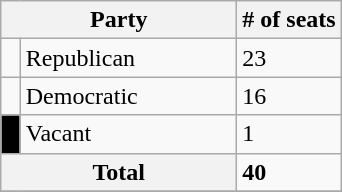<table class="wikitable sortable">
<tr>
<th colspan="2" style="width:150px;">Party</th>
<th># of seats</th>
</tr>
<tr>
<td></td>
<td>Republican</td>
<td>23</td>
</tr>
<tr>
<td></td>
<td>Democratic</td>
<td>16</td>
</tr>
<tr>
<td bgcolor=black></td>
<td>Vacant</td>
<td>1</td>
</tr>
<tr>
<th colspan=2>Total</th>
<td><strong>40</strong></td>
</tr>
<tr>
</tr>
</table>
